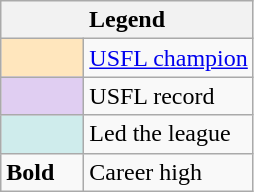<table class="wikitable mw-collapsible">
<tr>
<th colspan="2">Legend</th>
</tr>
<tr>
<td style="background:#ffe6bd; width:3em;"></td>
<td><a href='#'>USFL champion</a></td>
</tr>
<tr>
<td style="background:#e0cef2; width:3em;"></td>
<td>USFL record</td>
</tr>
<tr>
<td style="background:#cfecec; width:3em;"></td>
<td>Led the league</td>
</tr>
<tr>
<td><strong>Bold</strong></td>
<td>Career high</td>
</tr>
</table>
